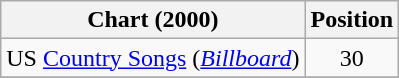<table class="wikitable">
<tr>
<th scope="col">Chart (2000)</th>
<th scope="col">Position</th>
</tr>
<tr>
<td>US <a href='#'>Country Songs</a> (<em><a href='#'>Billboard</a></em>)</td>
<td align="center">30</td>
</tr>
<tr>
</tr>
</table>
